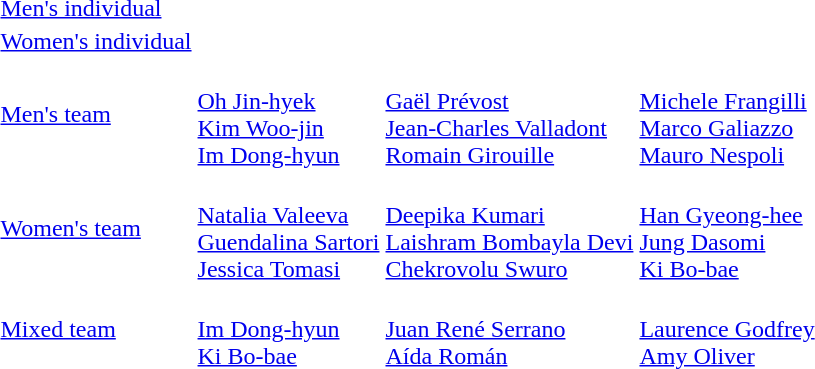<table>
<tr>
<td><a href='#'>Men's individual</a></td>
<td></td>
<td></td>
<td></td>
</tr>
<tr>
<td><a href='#'>Women's individual</a></td>
<td></td>
<td></td>
<td></td>
</tr>
<tr>
<td><a href='#'>Men's team</a></td>
<td> <br> <a href='#'>Oh Jin-hyek</a> <br> <a href='#'>Kim Woo-jin</a> <br> <a href='#'>Im Dong-hyun</a></td>
<td> <br> <a href='#'>Gaël Prévost</a> <br> <a href='#'>Jean-Charles Valladont</a> <br> <a href='#'>Romain Girouille</a></td>
<td> <br> <a href='#'>Michele Frangilli</a> <br> <a href='#'>Marco Galiazzo</a> <br> <a href='#'>Mauro Nespoli</a></td>
</tr>
<tr>
<td><a href='#'>Women's team</a></td>
<td> <br> <a href='#'>Natalia Valeeva</a> <br> <a href='#'>Guendalina Sartori</a> <br> <a href='#'>Jessica Tomasi</a></td>
<td> <br> <a href='#'>Deepika Kumari</a> <br> <a href='#'>Laishram Bombayla Devi</a> <br> <a href='#'>Chekrovolu Swuro</a></td>
<td> <br> <a href='#'>Han Gyeong-hee</a> <br> <a href='#'>Jung Dasomi</a> <br> <a href='#'>Ki Bo-bae</a></td>
</tr>
<tr>
<td><a href='#'>Mixed team</a></td>
<td> <br> <a href='#'>Im Dong-hyun</a> <br> <a href='#'>Ki Bo-bae</a></td>
<td> <br> <a href='#'>Juan René Serrano</a> <br> <a href='#'>Aída Román</a></td>
<td> <br> <a href='#'>Laurence Godfrey</a> <br> <a href='#'>Amy Oliver</a></td>
</tr>
<tr>
</tr>
</table>
